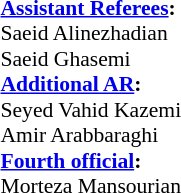<table style="width:100%; font-size:90%">
<tr>
<td><br><strong><a href='#'>Assistant Referees</a>:</strong>
<br> Saeid Alinezhadian
<br> Saeid Ghasemi 
<br><strong><a href='#'>Additional AR</a>:</strong>
<br> Seyed Vahid Kazemi
<br> Amir Arabbaraghi
<br><strong><a href='#'>Fourth official</a>:</strong>
<br> Morteza Mansourian</td>
</tr>
</table>
